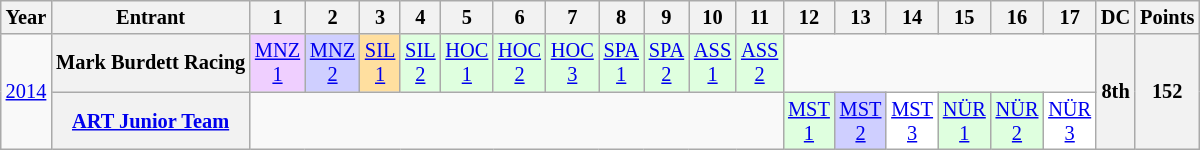<table class="wikitable" style="text-align:center; font-size:85%">
<tr>
<th>Year</th>
<th>Entrant</th>
<th>1</th>
<th>2</th>
<th>3</th>
<th>4</th>
<th>5</th>
<th>6</th>
<th>7</th>
<th>8</th>
<th>9</th>
<th>10</th>
<th>11</th>
<th>12</th>
<th>13</th>
<th>14</th>
<th>15</th>
<th>16</th>
<th>17</th>
<th>DC</th>
<th>Points</th>
</tr>
<tr>
<td rowspan="2"><a href='#'>2014</a></td>
<th nowrap>Mark Burdett Racing</th>
<td style="background:#EFCFFF;"><a href='#'>MNZ<br>1</a><br></td>
<td style="background:#CFCFFF;"><a href='#'>MNZ<br>2</a><br></td>
<td style="background:#FFDF9F;"><a href='#'>SIL<br>1</a><br></td>
<td style="background:#DFFFDF;"><a href='#'>SIL<br>2</a><br></td>
<td style="background:#DFFFDF;"><a href='#'>HOC<br>1</a><br></td>
<td style="background:#DFFFDF;"><a href='#'>HOC<br>2</a><br></td>
<td style="background:#DFFFDF;"><a href='#'>HOC<br>3</a><br></td>
<td style="background:#DFFFDF;"><a href='#'>SPA<br>1</a><br></td>
<td style="background:#DFFFDF;"><a href='#'>SPA<br>2</a><br></td>
<td style="background:#DFFFDF;"><a href='#'>ASS<br>1</a><br></td>
<td style="background:#DFFFDF;"><a href='#'>ASS<br>2</a><br></td>
<td colspan=6></td>
<th rowspan="2">8th</th>
<th rowspan="2">152</th>
</tr>
<tr>
<th nowrap><a href='#'>ART Junior Team</a></th>
<td colspan=11></td>
<td style="background:#DFFFDF;"><a href='#'>MST<br>1</a><br></td>
<td style="background:#CFCFFF;"><a href='#'>MST<br>2</a><br></td>
<td style="background:#FFFFFF;"><a href='#'>MST<br>3</a><br></td>
<td style="background:#DFFFDF;"><a href='#'>NÜR<br>1</a><br></td>
<td style="background:#DFFFDF;"><a href='#'>NÜR<br>2</a><br></td>
<td style="background:#FFFFFF;"><a href='#'>NÜR<br>3</a><br></td>
</tr>
</table>
